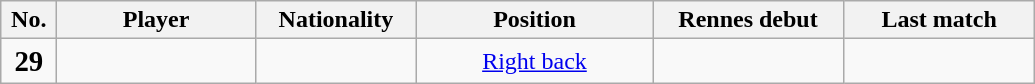<table class="wikitable" style="font-size:100%; text-align: center;">
<tr>
<th style="width:30px;">No.</th>
<th style="width:125px;">Player</th>
<th style="width:100px;">Nationality</th>
<th style="width:150px;">Position</th>
<th style="width:120px;">Rennes debut</th>
<th style="width:120px;">Last match</th>
</tr>
<tr>
<td><big><strong>29</strong></big></td>
<td align=left></td>
<td align=left></td>
<td><a href='#'>Right back</a></td>
<td></td>
<td></td>
</tr>
</table>
